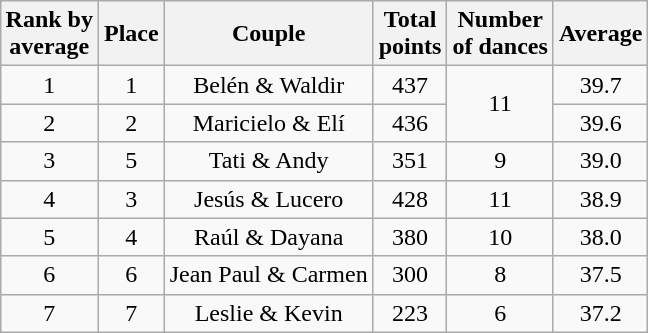<table class="wikitable sortable" style="margin:auto; text-align:center;">
<tr>
<th>Rank by<br>average</th>
<th>Place</th>
<th>Couple</th>
<th>Total<br>points</th>
<th>Number<br>of dances</th>
<th>Average</th>
</tr>
<tr>
<td>1</td>
<td>1</td>
<td>Belén & Waldir</td>
<td>437</td>
<td rowspan=2>11</td>
<td>39.7</td>
</tr>
<tr>
<td>2</td>
<td>2</td>
<td>Maricielo & Elí</td>
<td>436</td>
<td>39.6</td>
</tr>
<tr>
<td>3</td>
<td>5</td>
<td>Tati & Andy</td>
<td>351</td>
<td>9</td>
<td>39.0</td>
</tr>
<tr>
<td>4</td>
<td>3</td>
<td>Jesús & Lucero</td>
<td>428</td>
<td>11</td>
<td>38.9</td>
</tr>
<tr>
<td>5</td>
<td>4</td>
<td>Raúl & Dayana</td>
<td>380</td>
<td>10</td>
<td>38.0</td>
</tr>
<tr>
<td>6</td>
<td>6</td>
<td>Jean Paul & Carmen</td>
<td>300</td>
<td>8</td>
<td>37.5</td>
</tr>
<tr>
<td>7</td>
<td>7</td>
<td>Leslie & Kevin</td>
<td>223</td>
<td>6</td>
<td>37.2</td>
</tr>
</table>
